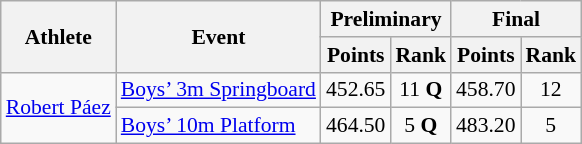<table class="wikitable" border="1" style="font-size:90%">
<tr>
<th rowspan=2>Athlete</th>
<th rowspan=2>Event</th>
<th colspan=2>Preliminary</th>
<th colspan=2>Final</th>
</tr>
<tr>
<th>Points</th>
<th>Rank</th>
<th>Points</th>
<th>Rank</th>
</tr>
<tr>
<td rowspan=2><a href='#'>Robert Páez</a></td>
<td><a href='#'>Boys’ 3m Springboard</a></td>
<td align=center>452.65</td>
<td align=center>11 <strong>Q</strong></td>
<td align=center>458.70</td>
<td align=center>12</td>
</tr>
<tr>
<td><a href='#'>Boys’ 10m Platform</a></td>
<td align=center>464.50</td>
<td align=center>5 <strong>Q</strong></td>
<td align=center>483.20</td>
<td align=center>5</td>
</tr>
</table>
